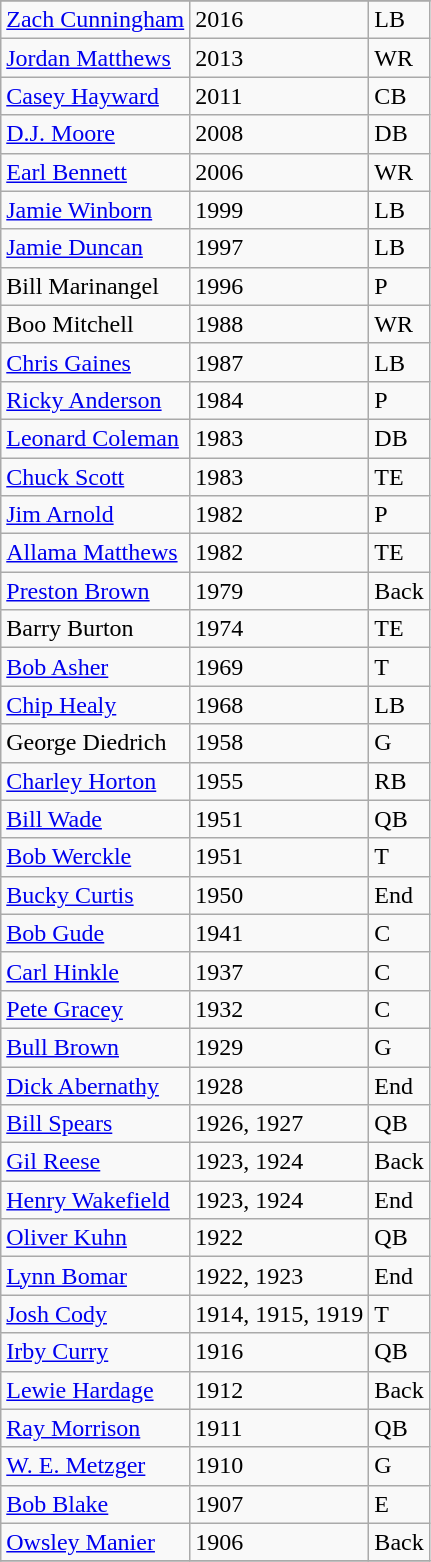<table class="wikitable">
<tr>
</tr>
<tr>
<td><a href='#'>Zach Cunningham</a></td>
<td>2016</td>
<td>LB</td>
</tr>
<tr>
<td><a href='#'>Jordan Matthews</a></td>
<td>2013</td>
<td>WR</td>
</tr>
<tr>
<td><a href='#'>Casey Hayward</a></td>
<td>2011</td>
<td>CB</td>
</tr>
<tr>
<td><a href='#'>D.J. Moore</a></td>
<td>2008</td>
<td>DB</td>
</tr>
<tr>
<td><a href='#'>Earl Bennett</a></td>
<td>2006</td>
<td>WR</td>
</tr>
<tr>
<td><a href='#'>Jamie Winborn</a></td>
<td>1999</td>
<td>LB</td>
</tr>
<tr>
<td><a href='#'>Jamie Duncan</a></td>
<td>1997</td>
<td>LB</td>
</tr>
<tr>
<td>Bill Marinangel</td>
<td>1996</td>
<td>P</td>
</tr>
<tr>
<td>Boo Mitchell</td>
<td>1988</td>
<td>WR</td>
</tr>
<tr>
<td><a href='#'>Chris Gaines</a></td>
<td>1987</td>
<td>LB</td>
</tr>
<tr>
<td><a href='#'>Ricky Anderson</a></td>
<td>1984</td>
<td>P</td>
</tr>
<tr>
<td><a href='#'>Leonard Coleman</a></td>
<td>1983</td>
<td>DB</td>
</tr>
<tr>
<td><a href='#'>Chuck Scott</a></td>
<td>1983</td>
<td>TE</td>
</tr>
<tr>
<td><a href='#'>Jim Arnold</a></td>
<td>1982</td>
<td>P</td>
</tr>
<tr>
<td><a href='#'>Allama Matthews</a></td>
<td>1982</td>
<td>TE</td>
</tr>
<tr>
<td><a href='#'>Preston Brown</a></td>
<td>1979</td>
<td>Back</td>
</tr>
<tr>
<td>Barry Burton</td>
<td>1974</td>
<td>TE</td>
</tr>
<tr>
<td><a href='#'>Bob Asher</a></td>
<td>1969</td>
<td>T</td>
</tr>
<tr>
<td><a href='#'>Chip Healy</a></td>
<td>1968</td>
<td>LB</td>
</tr>
<tr>
<td>George Diedrich</td>
<td>1958</td>
<td>G</td>
</tr>
<tr>
<td><a href='#'>Charley Horton</a></td>
<td>1955</td>
<td>RB</td>
</tr>
<tr>
<td><a href='#'>Bill Wade</a></td>
<td>1951</td>
<td>QB</td>
</tr>
<tr>
<td><a href='#'>Bob Werckle</a></td>
<td>1951</td>
<td>T</td>
</tr>
<tr>
<td><a href='#'>Bucky Curtis</a></td>
<td>1950</td>
<td>End</td>
</tr>
<tr>
<td><a href='#'>Bob Gude</a></td>
<td>1941</td>
<td>C</td>
</tr>
<tr>
<td><a href='#'>Carl Hinkle</a></td>
<td>1937</td>
<td>C</td>
</tr>
<tr>
<td><a href='#'>Pete Gracey</a></td>
<td>1932</td>
<td>C</td>
</tr>
<tr>
<td><a href='#'>Bull Brown</a></td>
<td>1929</td>
<td>G</td>
</tr>
<tr>
<td><a href='#'>Dick Abernathy</a></td>
<td>1928</td>
<td>End</td>
</tr>
<tr>
<td><a href='#'>Bill Spears</a></td>
<td>1926, 1927</td>
<td>QB</td>
</tr>
<tr>
<td><a href='#'>Gil Reese</a></td>
<td>1923, 1924</td>
<td>Back</td>
</tr>
<tr>
<td><a href='#'>Henry Wakefield</a></td>
<td>1923, 1924</td>
<td>End</td>
</tr>
<tr>
<td><a href='#'>Oliver Kuhn</a></td>
<td>1922</td>
<td>QB</td>
</tr>
<tr>
<td><a href='#'>Lynn Bomar</a></td>
<td>1922, 1923</td>
<td>End</td>
</tr>
<tr>
<td><a href='#'>Josh Cody</a></td>
<td>1914, 1915, 1919</td>
<td>T</td>
</tr>
<tr>
<td><a href='#'>Irby Curry</a></td>
<td>1916</td>
<td>QB</td>
</tr>
<tr>
<td><a href='#'>Lewie Hardage</a></td>
<td>1912</td>
<td>Back</td>
</tr>
<tr>
<td><a href='#'>Ray Morrison</a></td>
<td>1911</td>
<td>QB</td>
</tr>
<tr>
<td><a href='#'>W. E. Metzger</a></td>
<td>1910</td>
<td>G</td>
</tr>
<tr>
<td><a href='#'>Bob Blake</a></td>
<td>1907</td>
<td>E</td>
</tr>
<tr>
<td><a href='#'>Owsley Manier</a></td>
<td>1906</td>
<td>Back</td>
</tr>
<tr>
</tr>
</table>
